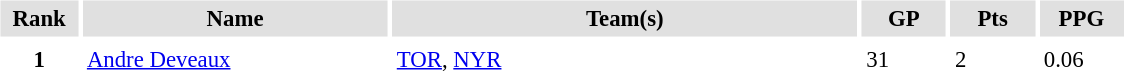<table id="Table3" cellspacing="3" cellpadding="3" style="font-size:95%;">
<tr style="text-align:center; background:#e0e0e0">
<th style="width:3em;">Rank</th>
<th style="width:13em;">Name</th>
<th style="width:20em;">Team(s)</th>
<th style="width:3.3em;">GP</th>
<th style="width:3.3em;">Pts</th>
<th style="width:3.3em;">PPG</th>
</tr>
<tr>
<th>1</th>
<td><a href='#'>Andre Deveaux</a></td>
<td><a href='#'>TOR</a>, <a href='#'>NYR</a></td>
<td>31</td>
<td>2</td>
<td>0.06</td>
</tr>
</table>
